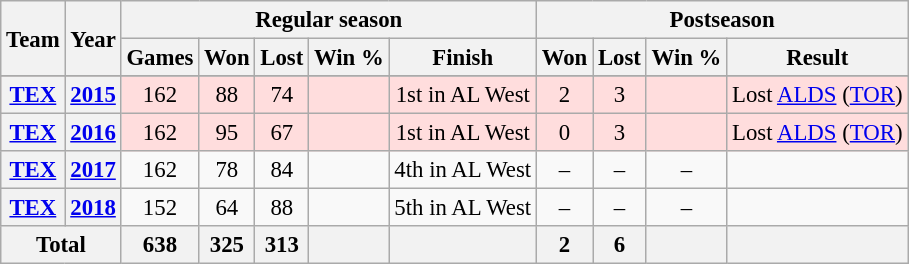<table class="wikitable" style="font-size: 95%; text-align:center;">
<tr>
<th rowspan="2">Team</th>
<th rowspan="2">Year</th>
<th colspan="5">Regular season</th>
<th colspan="4">Postseason</th>
</tr>
<tr>
<th>Games</th>
<th>Won</th>
<th>Lost</th>
<th>Win %</th>
<th>Finish</th>
<th>Won</th>
<th>Lost</th>
<th>Win %</th>
<th>Result</th>
</tr>
<tr>
</tr>
<tr ! style="background:#fdd;">
<th><a href='#'>TEX</a></th>
<th><a href='#'>2015</a></th>
<td>162</td>
<td>88</td>
<td>74</td>
<td></td>
<td>1st in AL West</td>
<td>2</td>
<td>3</td>
<td></td>
<td>Lost <a href='#'>ALDS</a> (<a href='#'>TOR</a>)</td>
</tr>
<tr ! style="background:#fdd;">
<th><a href='#'>TEX</a></th>
<th><a href='#'>2016</a></th>
<td>162</td>
<td>95</td>
<td>67</td>
<td></td>
<td>1st in AL West</td>
<td>0</td>
<td>3</td>
<td></td>
<td>Lost <a href='#'>ALDS</a> (<a href='#'>TOR</a>)</td>
</tr>
<tr>
<th><a href='#'>TEX</a></th>
<th><a href='#'>2017</a></th>
<td>162</td>
<td>78</td>
<td>84</td>
<td></td>
<td>4th in AL West</td>
<td>–</td>
<td>–</td>
<td>–</td>
<td></td>
</tr>
<tr>
<th><a href='#'>TEX</a></th>
<th><a href='#'>2018</a></th>
<td>152</td>
<td>64</td>
<td>88</td>
<td></td>
<td>5th in AL West</td>
<td>–</td>
<td>–</td>
<td>–</td>
<td></td>
</tr>
<tr>
<th colspan="2">Total</th>
<th>638</th>
<th>325</th>
<th>313</th>
<th></th>
<th></th>
<th>2</th>
<th>6</th>
<th></th>
<th></th>
</tr>
</table>
